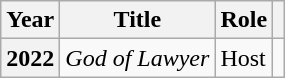<table class="wikitable sortable plainrowheaders">
<tr>
<th scope="col">Year</th>
<th scope="col">Title</th>
<th scope="col">Role</th>
<th scope="col" class="unsortable"></th>
</tr>
<tr>
<th scope="row">2022</th>
<td><em> God of Lawyer</em></td>
<td>Host</td>
<td></td>
</tr>
</table>
